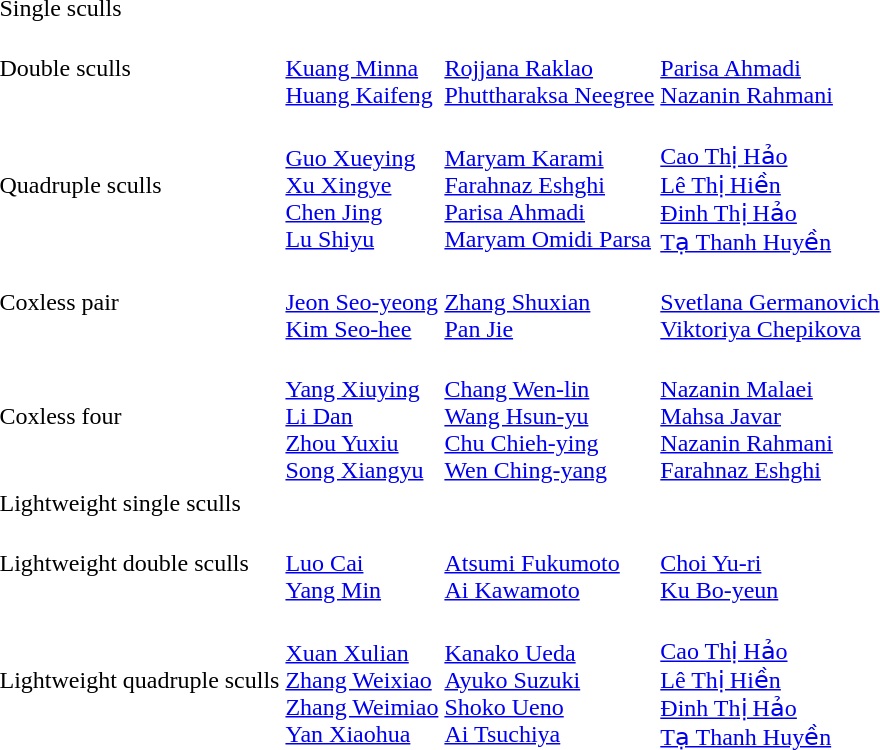<table>
<tr>
<td>Single sculls</td>
<td></td>
<td></td>
<td></td>
</tr>
<tr>
<td>Double sculls</td>
<td><br><a href='#'>Kuang Minna</a><br><a href='#'>Huang Kaifeng</a></td>
<td><br><a href='#'>Rojjana Raklao</a><br><a href='#'>Phuttharaksa Neegree</a></td>
<td><br><a href='#'>Parisa Ahmadi</a><br><a href='#'>Nazanin Rahmani</a></td>
</tr>
<tr>
<td>Quadruple sculls</td>
<td><br><a href='#'>Guo Xueying</a><br><a href='#'>Xu Xingye</a><br><a href='#'>Chen Jing</a><br><a href='#'>Lu Shiyu</a></td>
<td><br><a href='#'>Maryam Karami</a><br><a href='#'>Farahnaz Eshghi</a><br><a href='#'>Parisa Ahmadi</a><br><a href='#'>Maryam Omidi Parsa</a></td>
<td><br><a href='#'>Cao Thị Hảo</a><br><a href='#'>Lê Thị Hiền</a><br><a href='#'>Đinh Thị Hảo</a><br><a href='#'>Tạ Thanh Huyền</a></td>
</tr>
<tr>
<td>Coxless pair</td>
<td><br><a href='#'>Jeon Seo-yeong</a><br><a href='#'>Kim Seo-hee</a></td>
<td><br><a href='#'>Zhang Shuxian</a><br><a href='#'>Pan Jie</a></td>
<td><br><a href='#'>Svetlana Germanovich</a><br><a href='#'>Viktoriya Chepikova</a></td>
</tr>
<tr>
<td>Coxless four</td>
<td><br><a href='#'>Yang Xiuying</a><br><a href='#'>Li Dan</a><br><a href='#'>Zhou Yuxiu</a><br><a href='#'>Song Xiangyu</a></td>
<td><br><a href='#'>Chang Wen-lin</a><br><a href='#'>Wang Hsun-yu</a><br><a href='#'>Chu Chieh-ying</a><br><a href='#'>Wen Ching-yang</a></td>
<td><br><a href='#'>Nazanin Malaei</a><br><a href='#'>Mahsa Javar</a><br><a href='#'>Nazanin Rahmani</a><br><a href='#'>Farahnaz Eshghi</a></td>
</tr>
<tr>
<td>Lightweight single sculls</td>
<td></td>
<td></td>
<td></td>
</tr>
<tr>
<td>Lightweight double sculls</td>
<td><br><a href='#'>Luo Cai</a><br><a href='#'>Yang Min</a></td>
<td><br><a href='#'>Atsumi Fukumoto</a><br><a href='#'>Ai Kawamoto</a></td>
<td><br><a href='#'>Choi Yu-ri</a><br><a href='#'>Ku Bo-yeun</a></td>
</tr>
<tr>
<td>Lightweight quadruple sculls</td>
<td><br><a href='#'>Xuan Xulian</a><br><a href='#'>Zhang Weixiao</a><br><a href='#'>Zhang Weimiao</a><br><a href='#'>Yan Xiaohua</a></td>
<td><br><a href='#'>Kanako Ueda</a><br><a href='#'>Ayuko Suzuki</a><br><a href='#'>Shoko Ueno</a><br><a href='#'>Ai Tsuchiya</a></td>
<td><br><a href='#'>Cao Thị Hảo</a><br><a href='#'>Lê Thị Hiền</a><br><a href='#'>Đinh Thị Hảo</a><br><a href='#'>Tạ Thanh Huyền</a></td>
</tr>
</table>
